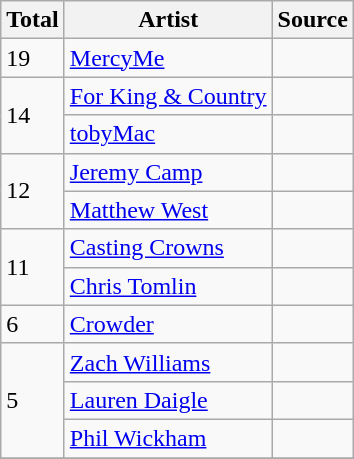<table class="wikitable">
<tr>
<th>Total</th>
<th>Artist</th>
<th>Source</th>
</tr>
<tr>
<td>19</td>
<td><a href='#'>MercyMe</a></td>
<td></td>
</tr>
<tr>
<td rowspan=2>14</td>
<td><a href='#'>For King & Country</a></td>
<td></td>
</tr>
<tr>
<td><a href='#'>tobyMac</a></td>
<td></td>
</tr>
<tr>
<td rowspan=2>12</td>
<td><a href='#'>Jeremy Camp</a></td>
<td></td>
</tr>
<tr>
<td><a href='#'>Matthew West</a></td>
<td></td>
</tr>
<tr>
<td rowspan="2">11</td>
<td><a href='#'>Casting Crowns</a></td>
<td></td>
</tr>
<tr>
<td><a href='#'>Chris Tomlin</a></td>
<td></td>
</tr>
<tr>
<td>6</td>
<td><a href='#'>Crowder</a></td>
<td></td>
</tr>
<tr>
<td rowspan=3>5</td>
<td><a href='#'>Zach Williams</a></td>
<td></td>
</tr>
<tr>
<td><a href='#'>Lauren Daigle</a></td>
<td></td>
</tr>
<tr>
<td><a href='#'>Phil Wickham</a></td>
<td></td>
</tr>
<tr>
</tr>
</table>
